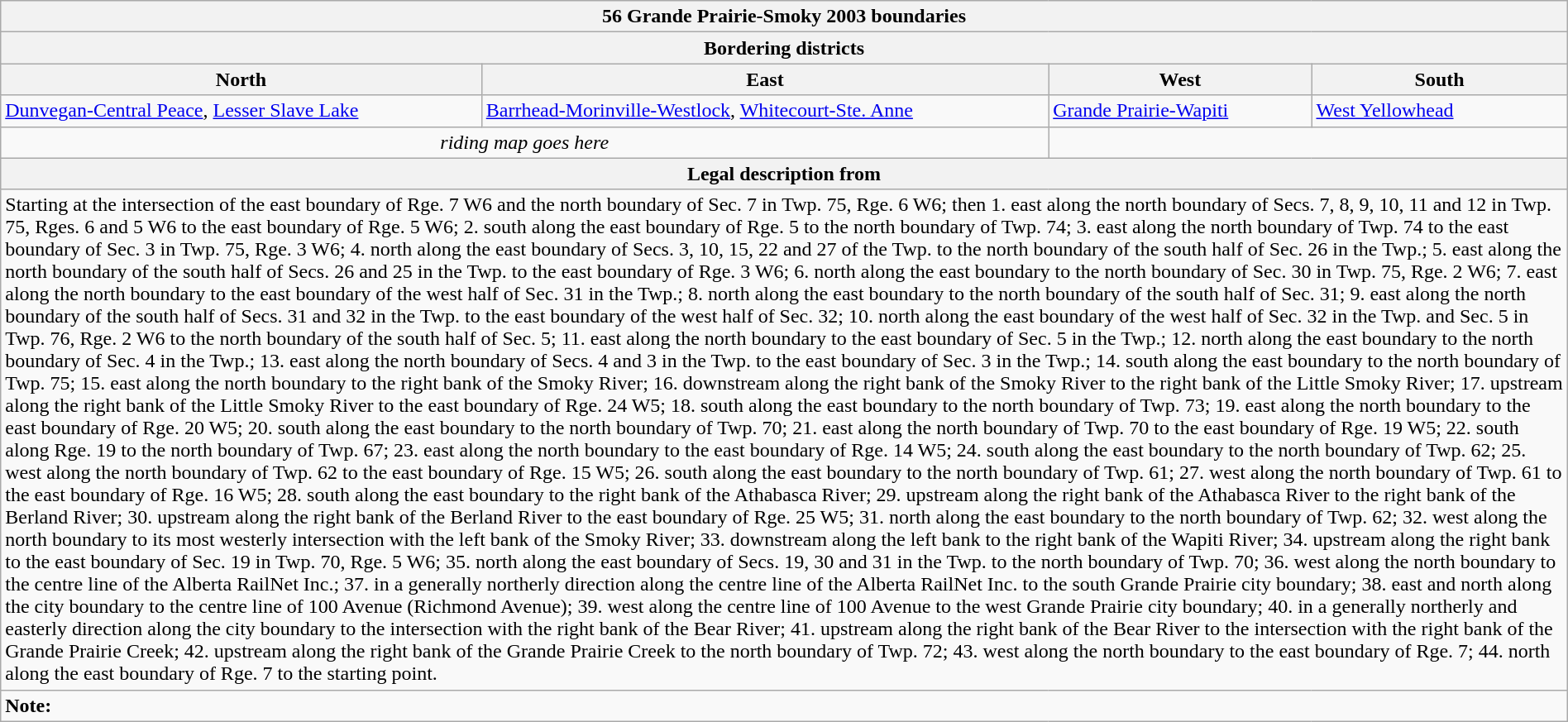<table class="wikitable collapsible collapsed" style="width:100%;">
<tr>
<th colspan=4>56 Grande Prairie-Smoky 2003 boundaries</th>
</tr>
<tr>
<th colspan=4>Bordering districts</th>
</tr>
<tr>
<th>North</th>
<th>East</th>
<th>West</th>
<th>South</th>
</tr>
<tr>
<td><a href='#'>Dunvegan-Central Peace</a>, <a href='#'>Lesser Slave Lake</a></td>
<td><a href='#'>Barrhead-Morinville-Westlock</a>, <a href='#'>Whitecourt-Ste. Anne</a></td>
<td><a href='#'>Grande Prairie-Wapiti</a></td>
<td><a href='#'>West Yellowhead</a></td>
</tr>
<tr>
<td colspan=2 align=center><em>riding map goes here</em></td>
<td colspan=2 align=center></td>
</tr>
<tr>
<th colspan=4>Legal description from </th>
</tr>
<tr>
<td colspan=4>Starting at the intersection of the east boundary of Rge. 7 W6 and the north boundary of Sec. 7 in Twp. 75, Rge. 6 W6; then 1. east along the north boundary of Secs. 7, 8, 9, 10, 11 and 12 in Twp. 75, Rges. 6 and 5 W6 to the east boundary of Rge. 5 W6; 2. south along the east boundary of Rge. 5 to the north boundary of Twp. 74; 3. east along the north boundary of Twp. 74 to the east boundary of Sec. 3 in Twp. 75, Rge. 3 W6; 4. north along the east boundary of Secs. 3, 10, 15, 22 and 27 of the Twp. to the north boundary of the south half of Sec. 26 in the Twp.; 5. east along the north boundary of the south half of Secs. 26 and 25 in the Twp. to the east boundary of Rge. 3 W6; 6. north along the east boundary to the north boundary of Sec. 30 in Twp. 75, Rge. 2 W6; 7. east along the north boundary to the east boundary of the west half of Sec. 31 in the Twp.; 8. north along the east boundary to the north boundary of the south half of Sec. 31; 9. east along the north boundary of the south half of Secs. 31 and 32 in the Twp. to the east boundary of the west half of Sec. 32; 10. north along the east boundary of the west half of Sec. 32 in the Twp. and Sec. 5 in Twp. 76, Rge. 2 W6 to the north boundary of the south half of Sec. 5; 11. east along the north boundary to the east boundary of Sec. 5 in the Twp.; 12. north along the east boundary to the north boundary of Sec. 4 in the Twp.; 13. east along the north boundary of Secs. 4 and 3 in the Twp. to the east boundary of Sec. 3 in the Twp.; 14. south along the east boundary to the north boundary of Twp. 75; 15. east along the north boundary to the right bank of the Smoky River; 16. downstream along the right bank of the Smoky River to the right bank of the Little Smoky River; 17. upstream along the right bank of the Little Smoky River to the east boundary of Rge. 24 W5; 18. south along the east boundary to the north boundary of Twp. 73; 19. east along the north boundary to the east boundary of Rge. 20 W5; 20. south along the east boundary to the north boundary of Twp. 70; 21. east along the north boundary of Twp. 70 to the east boundary of Rge. 19 W5; 22. south along Rge. 19 to the north boundary of Twp. 67; 23. east along the north boundary to the east boundary of Rge. 14 W5; 24. south along the east boundary to the north boundary of Twp. 62; 25. west along the north boundary of Twp. 62 to the east boundary of Rge. 15 W5; 26. south along the east boundary to the north boundary of Twp. 61; 27. west along the north boundary of Twp. 61 to the east boundary of Rge. 16 W5; 28. south along the east boundary to the right bank of the Athabasca River; 29. upstream along the right bank of the Athabasca River to the right bank of the Berland River; 30. upstream along the right bank of the Berland River to the east boundary of Rge. 25 W5; 31. north along the east boundary to the north boundary of Twp. 62; 32. west along the north boundary to its most westerly intersection with the left bank of the Smoky River; 33. downstream along the left bank to the right bank of the Wapiti River; 34. upstream along the right bank to the east boundary of Sec. 19 in Twp. 70, Rge. 5 W6; 35. north along the east boundary of Secs. 19, 30 and 31 in the Twp. to the north boundary of Twp. 70; 36. west along the north boundary to the centre line of the Alberta RailNet Inc.; 37. in a generally northerly direction along the centre line of the Alberta RailNet Inc. to the south Grande Prairie city boundary; 38. east and north along the city boundary to the centre line of 100 Avenue (Richmond Avenue); 39. west along the centre line of 100 Avenue to the west Grande Prairie city boundary; 40. in a generally northerly and easterly direction along the city boundary to the intersection with the right bank of the Bear River; 41. upstream along the right bank of the Bear River to the intersection with the right bank of the Grande Prairie Creek; 42. upstream along the right bank of the Grande Prairie Creek to the north boundary of Twp. 72; 43. west along the north boundary to the east boundary of Rge. 7; 44. north along the east boundary of Rge. 7 to the starting point.</td>
</tr>
<tr>
<td colspan=4><strong>Note:</strong></td>
</tr>
</table>
